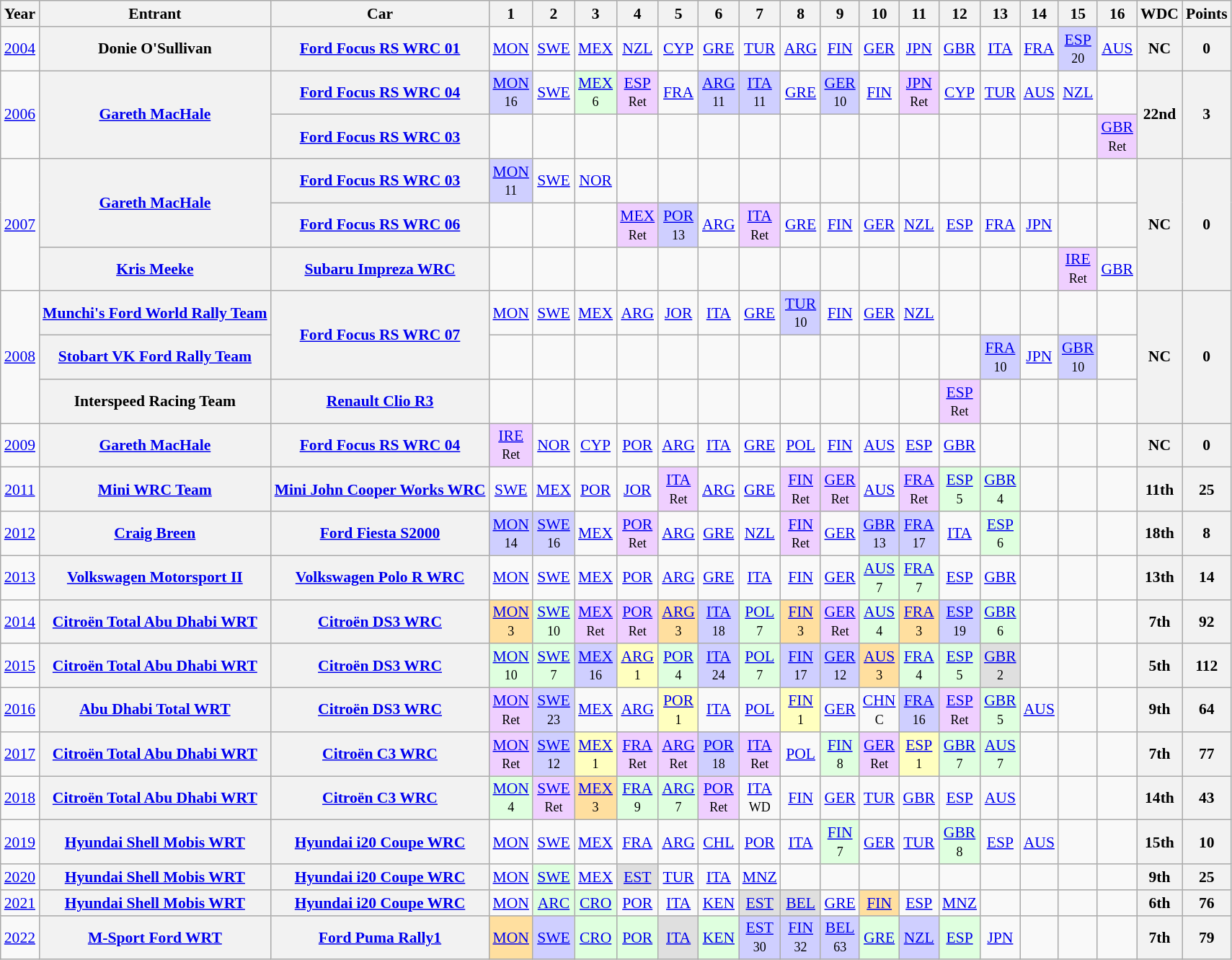<table class="wikitable" border="1" style="text-align:center; font-size:90%;">
<tr>
<th>Year</th>
<th>Entrant</th>
<th>Car</th>
<th>1</th>
<th>2</th>
<th>3</th>
<th>4</th>
<th>5</th>
<th>6</th>
<th>7</th>
<th>8</th>
<th>9</th>
<th>10</th>
<th>11</th>
<th>12</th>
<th>13</th>
<th>14</th>
<th>15</th>
<th>16</th>
<th>WDC</th>
<th>Points</th>
</tr>
<tr>
<td><a href='#'>2004</a></td>
<th>Donie O'Sullivan</th>
<th><a href='#'>Ford Focus RS WRC 01</a></th>
<td><a href='#'>MON</a></td>
<td><a href='#'>SWE</a></td>
<td><a href='#'>MEX</a></td>
<td><a href='#'>NZL</a></td>
<td><a href='#'>CYP</a></td>
<td><a href='#'>GRE</a></td>
<td><a href='#'>TUR</a></td>
<td><a href='#'>ARG</a></td>
<td><a href='#'>FIN</a></td>
<td><a href='#'>GER</a></td>
<td><a href='#'>JPN</a></td>
<td><a href='#'>GBR</a></td>
<td><a href='#'>ITA</a></td>
<td><a href='#'>FRA</a></td>
<td style="background:#CFCFFF;"><a href='#'>ESP</a><br><small>20</small></td>
<td><a href='#'>AUS</a></td>
<th>NC</th>
<th>0</th>
</tr>
<tr>
<td rowspan=2><a href='#'>2006</a></td>
<th rowspan=2><a href='#'>Gareth MacHale</a></th>
<th><a href='#'>Ford Focus RS WRC 04</a></th>
<td style="background:#CFCFFF;"><a href='#'>MON</a><br><small>16</small></td>
<td><a href='#'>SWE</a></td>
<td style="background:#DFFFDF;"><a href='#'>MEX</a><br><small>6</small></td>
<td style="background:#EFCFFF;"><a href='#'>ESP</a><br><small>Ret</small></td>
<td><a href='#'>FRA</a></td>
<td style="background:#CFCFFF;"><a href='#'>ARG</a><br><small>11</small></td>
<td style="background:#CFCFFF;"><a href='#'>ITA</a><br><small>11</small></td>
<td><a href='#'>GRE</a></td>
<td style="background:#CFCFFF;"><a href='#'>GER</a><br><small>10</small></td>
<td><a href='#'>FIN</a></td>
<td style="background:#EFCFFF;"><a href='#'>JPN</a><br><small>Ret</small></td>
<td><a href='#'>CYP</a></td>
<td><a href='#'>TUR</a></td>
<td><a href='#'>AUS</a></td>
<td><a href='#'>NZL</a></td>
<td></td>
<th rowspan=2>22nd</th>
<th rowspan=2>3</th>
</tr>
<tr>
<th><a href='#'>Ford Focus RS WRC 03</a></th>
<td></td>
<td></td>
<td></td>
<td></td>
<td></td>
<td></td>
<td></td>
<td></td>
<td></td>
<td></td>
<td></td>
<td></td>
<td></td>
<td></td>
<td></td>
<td style="background:#EFCFFF;"><a href='#'>GBR</a><br><small>Ret</small></td>
</tr>
<tr>
<td rowspan=3><a href='#'>2007</a></td>
<th rowspan=2><a href='#'>Gareth MacHale</a></th>
<th><a href='#'>Ford Focus RS WRC 03</a></th>
<td style="background:#CFCFFF;"><a href='#'>MON</a><br><small>11</small></td>
<td><a href='#'>SWE</a></td>
<td><a href='#'>NOR</a></td>
<td></td>
<td></td>
<td></td>
<td></td>
<td></td>
<td></td>
<td></td>
<td></td>
<td></td>
<td></td>
<td></td>
<td></td>
<td></td>
<th rowspan=3>NC</th>
<th rowspan=3>0</th>
</tr>
<tr>
<th><a href='#'>Ford Focus RS WRC 06</a></th>
<td></td>
<td></td>
<td></td>
<td style="background:#EFCFFF;"><a href='#'>MEX</a><br><small>Ret</small></td>
<td style="background:#CFCFFF;"><a href='#'>POR</a><br><small>13</small></td>
<td><a href='#'>ARG</a></td>
<td style="background:#EFCFFF;"><a href='#'>ITA</a><br><small>Ret</small></td>
<td><a href='#'>GRE</a></td>
<td><a href='#'>FIN</a></td>
<td><a href='#'>GER</a></td>
<td><a href='#'>NZL</a></td>
<td><a href='#'>ESP</a></td>
<td><a href='#'>FRA</a></td>
<td><a href='#'>JPN</a></td>
<td></td>
<td></td>
</tr>
<tr>
<th><a href='#'>Kris Meeke</a></th>
<th><a href='#'>Subaru Impreza WRC</a></th>
<td></td>
<td></td>
<td></td>
<td></td>
<td></td>
<td></td>
<td></td>
<td></td>
<td></td>
<td></td>
<td></td>
<td></td>
<td></td>
<td></td>
<td style="background:#EFCFFF;"><a href='#'>IRE</a><br><small>Ret</small></td>
<td><a href='#'>GBR</a></td>
</tr>
<tr>
<td rowspan="3"><a href='#'>2008</a></td>
<th><a href='#'>Munchi's Ford World Rally Team</a></th>
<th rowspan="2"><a href='#'>Ford Focus RS WRC 07</a></th>
<td><a href='#'>MON</a></td>
<td><a href='#'>SWE</a></td>
<td><a href='#'>MEX</a></td>
<td><a href='#'>ARG</a></td>
<td><a href='#'>JOR</a></td>
<td><a href='#'>ITA</a></td>
<td><a href='#'>GRE</a></td>
<td style="background:#CFCFFF;"><a href='#'>TUR</a><br><small>10</small></td>
<td><a href='#'>FIN</a></td>
<td><a href='#'>GER</a></td>
<td><a href='#'>NZL</a></td>
<td></td>
<td></td>
<td></td>
<td></td>
<td></td>
<th rowspan="3">NC</th>
<th rowspan="3">0</th>
</tr>
<tr>
<th><a href='#'>Stobart VK Ford Rally Team</a></th>
<td></td>
<td></td>
<td></td>
<td></td>
<td></td>
<td></td>
<td></td>
<td></td>
<td></td>
<td></td>
<td></td>
<td></td>
<td style="background:#CFCFFF;"><a href='#'>FRA</a><br><small>10</small></td>
<td><a href='#'>JPN</a></td>
<td style="background:#CFCFFF;"><a href='#'>GBR</a><br><small>10</small></td>
<td></td>
</tr>
<tr>
<th>Interspeed Racing Team</th>
<th><a href='#'>Renault Clio R3</a></th>
<td></td>
<td></td>
<td></td>
<td></td>
<td></td>
<td></td>
<td></td>
<td></td>
<td></td>
<td></td>
<td></td>
<td style="background:#EFCFFF;"><a href='#'>ESP</a><br><small>Ret</small></td>
<td></td>
<td></td>
<td></td>
<td></td>
</tr>
<tr>
<td><a href='#'>2009</a></td>
<th><a href='#'>Gareth MacHale</a></th>
<th><a href='#'>Ford Focus RS WRC 04</a></th>
<td style="background:#EFCFFF;"><a href='#'>IRE</a><br><small>Ret</small></td>
<td><a href='#'>NOR</a></td>
<td><a href='#'>CYP</a></td>
<td><a href='#'>POR</a></td>
<td><a href='#'>ARG</a></td>
<td><a href='#'>ITA</a></td>
<td><a href='#'>GRE</a></td>
<td><a href='#'>POL</a></td>
<td><a href='#'>FIN</a></td>
<td><a href='#'>AUS</a></td>
<td><a href='#'>ESP</a></td>
<td><a href='#'>GBR</a></td>
<td></td>
<td></td>
<td></td>
<td></td>
<th>NC</th>
<th>0</th>
</tr>
<tr>
<td><a href='#'>2011</a></td>
<th><a href='#'>Mini WRC Team</a></th>
<th><a href='#'>Mini John Cooper Works WRC</a></th>
<td><a href='#'>SWE</a><br><small></small></td>
<td><a href='#'>MEX</a><br><small></small></td>
<td><a href='#'>POR</a><br><small></small></td>
<td><a href='#'>JOR</a><br><small></small></td>
<td style="background:#EFCFFF;"><a href='#'>ITA</a><br><small>Ret</small></td>
<td><a href='#'>ARG</a></td>
<td><a href='#'>GRE</a></td>
<td style="background:#EFCFFF;"><a href='#'>FIN</a><br><small>Ret</small></td>
<td style="background:#EFCFFF;"><a href='#'>GER</a><br><small>Ret</small></td>
<td><a href='#'>AUS</a></td>
<td style="background:#EFCFFF;"><a href='#'>FRA</a><br><small>Ret</small></td>
<td style="background:#DFFFDF;"><a href='#'>ESP</a><br><small>5</small></td>
<td style="background:#DFFFDF;"><a href='#'>GBR</a><br><small>4</small></td>
<td></td>
<td></td>
<td></td>
<th>11th</th>
<th>25</th>
</tr>
<tr>
<td><a href='#'>2012</a></td>
<th><a href='#'>Craig Breen</a></th>
<th><a href='#'>Ford Fiesta S2000</a></th>
<td style="background:#CFCFFF;"><a href='#'>MON</a><br><small>14</small></td>
<td style="background:#CFCFFF;"><a href='#'>SWE</a><br><small>16</small></td>
<td><a href='#'>MEX</a></td>
<td style="background:#EFCFFF;"><a href='#'>POR</a><br><small>Ret</small></td>
<td><a href='#'>ARG</a></td>
<td><a href='#'>GRE</a></td>
<td><a href='#'>NZL</a></td>
<td style="background:#EFCFFF;"><a href='#'>FIN</a><br><small>Ret</small></td>
<td><a href='#'>GER</a></td>
<td style="background:#CFCFFF;"><a href='#'>GBR</a><br><small>13</small></td>
<td style="background:#CFCFFF;"><a href='#'>FRA</a><br><small>17</small></td>
<td><a href='#'>ITA</a></td>
<td style="background:#DFFFDF;"><a href='#'>ESP</a><br><small>6</small></td>
<td></td>
<td></td>
<td></td>
<th>18th</th>
<th>8</th>
</tr>
<tr>
<td><a href='#'>2013</a></td>
<th><a href='#'>Volkswagen Motorsport II</a></th>
<th><a href='#'>Volkswagen Polo R WRC</a></th>
<td><a href='#'>MON</a></td>
<td><a href='#'>SWE</a></td>
<td><a href='#'>MEX</a></td>
<td><a href='#'>POR</a></td>
<td><a href='#'>ARG</a></td>
<td><a href='#'>GRE</a></td>
<td><a href='#'>ITA</a></td>
<td><a href='#'>FIN</a></td>
<td><a href='#'>GER</a></td>
<td style="background:#DFFFDF;"><a href='#'>AUS</a><br><small>7</small></td>
<td style="background:#DFFFDF;"><a href='#'>FRA</a><br><small>7</small></td>
<td><a href='#'>ESP</a></td>
<td><a href='#'>GBR</a></td>
<td></td>
<td></td>
<td></td>
<th>13th</th>
<th>14</th>
</tr>
<tr>
<td><a href='#'>2014</a></td>
<th><a href='#'>Citroën Total Abu Dhabi WRT</a></th>
<th><a href='#'>Citroën DS3 WRC</a></th>
<td style="background:#FFDF9F;"><a href='#'>MON</a><br><small>3</small></td>
<td style="background:#DFFFDF;"><a href='#'>SWE</a><br><small>10</small></td>
<td style="background:#EFCFFF;"><a href='#'>MEX</a><br><small>Ret</small></td>
<td style="background:#EFCFFF;"><a href='#'>POR</a><br><small>Ret</small></td>
<td style="background:#FFDF9F;"><a href='#'>ARG</a><br><small>3</small></td>
<td style="background:#CFCFFF;"><a href='#'>ITA</a><br><small>18</small></td>
<td style="background:#DFFFDF;"><a href='#'>POL</a><br><small>7</small></td>
<td style="background:#FFDF9F;"><a href='#'>FIN</a><br><small>3</small></td>
<td style="background:#EFCFFF;"><a href='#'>GER</a><br><small>Ret</small></td>
<td style="background:#DFFFDF;"><a href='#'>AUS</a><br><small>4</small></td>
<td style="background:#FFDF9F;"><a href='#'>FRA</a><br><small>3</small></td>
<td style="background:#CFCFFF;"><a href='#'>ESP</a><br><small>19</small></td>
<td style="background:#DFFFDF;"><a href='#'>GBR</a><br><small>6</small></td>
<td></td>
<td></td>
<td></td>
<th>7th</th>
<th>92</th>
</tr>
<tr>
<td><a href='#'>2015</a></td>
<th><a href='#'>Citroën Total Abu Dhabi WRT</a></th>
<th><a href='#'>Citroën DS3 WRC</a></th>
<td style="background:#DFFFDF;"><a href='#'>MON</a><br><small>10</small></td>
<td style="background:#DFFFDF;"><a href='#'>SWE</a><br><small>7</small></td>
<td style="background:#CFCFFF;"><a href='#'>MEX</a><br><small>16</small></td>
<td style="background:#FFFFBF;"><a href='#'>ARG</a><br><small>1</small></td>
<td style="background:#DFFFDF;"><a href='#'>POR</a><br><small>4</small></td>
<td style="background:#CFCFFF;"><a href='#'>ITA</a><br><small>24</small></td>
<td style="background:#DFFFDF;"><a href='#'>POL</a><br><small>7</small></td>
<td style="background:#CFCFFF;"><a href='#'>FIN</a><br><small>17</small></td>
<td style="background:#CFCFFF;"><a href='#'>GER</a><br><small>12</small></td>
<td style="background:#FFDF9F;"><a href='#'>AUS</a><br><small>3</small></td>
<td style="background:#DFFFDF;"><a href='#'>FRA</a><br><small>4</small></td>
<td style="background:#DFFFDF;"><a href='#'>ESP</a><br><small>5</small></td>
<td style="background:#DFDFDF;"><a href='#'>GBR</a><br><small>2</small></td>
<td></td>
<td></td>
<td></td>
<th>5th</th>
<th>112</th>
</tr>
<tr>
<td><a href='#'>2016</a></td>
<th><a href='#'>Abu Dhabi Total WRT</a></th>
<th><a href='#'>Citroën DS3 WRC</a></th>
<td style="background:#EFCFFF;"><a href='#'>MON</a><br><small>Ret</small></td>
<td style="background:#CFCFFF;"><a href='#'>SWE</a><br><small>23</small></td>
<td><a href='#'>MEX</a></td>
<td><a href='#'>ARG</a></td>
<td style="background:#FFFFBF;"><a href='#'>POR</a><br><small>1</small></td>
<td><a href='#'>ITA</a></td>
<td><a href='#'>POL</a></td>
<td style="background:#FFFFBF;"><a href='#'>FIN</a><br><small>1</small></td>
<td><a href='#'>GER</a></td>
<td><a href='#'>CHN</a><br><small>C</small></td>
<td style="background:#CFCFFF;"><a href='#'>FRA</a><br><small>16</small></td>
<td style="background:#EFCFFF;"><a href='#'>ESP</a><br><small>Ret</small></td>
<td style="background:#DFFFDF;"><a href='#'>GBR</a><br><small>5</small></td>
<td><a href='#'>AUS</a></td>
<td></td>
<td></td>
<th>9th</th>
<th>64</th>
</tr>
<tr>
<td><a href='#'>2017</a></td>
<th><a href='#'>Citroën Total Abu Dhabi WRT</a></th>
<th><a href='#'>Citroën C3 WRC</a></th>
<td style="background:#EFCFFF;"><a href='#'>MON</a><br><small>Ret</small></td>
<td style="background:#CFCFFF;"><a href='#'>SWE</a><br><small>12</small></td>
<td style="background:#FFFFBF;"><a href='#'>MEX</a><br><small>1</small></td>
<td style="background:#EFCFFF;"><a href='#'>FRA</a><br><small>Ret</small></td>
<td style="background:#EFCFFF;"><a href='#'>ARG</a><br><small>Ret</small></td>
<td style="background:#CFCFFF;"><a href='#'>POR</a><br><small>18</small></td>
<td style="background:#EFCFFF;"><a href='#'>ITA</a><br><small>Ret</small></td>
<td><a href='#'>POL</a></td>
<td style="background:#DFFFDF;"><a href='#'>FIN</a><br><small>8</small></td>
<td style="background:#EFCFFF;"><a href='#'>GER</a><br><small>Ret</small></td>
<td style="background:#FFFFBF;"><a href='#'>ESP</a><br><small>1</small></td>
<td style="background:#DFFFDF;"><a href='#'>GBR</a><br><small>7</small></td>
<td style="background:#DFFFDF;"><a href='#'>AUS</a><br><small>7</small></td>
<td></td>
<td></td>
<td></td>
<th>7th</th>
<th>77</th>
</tr>
<tr>
<td><a href='#'>2018</a></td>
<th><a href='#'>Citroën Total Abu Dhabi WRT</a></th>
<th><a href='#'>Citroën C3 WRC</a></th>
<td style="background:#DFFFDF;"><a href='#'>MON</a><br><small>4</small></td>
<td style="background:#EFCFFF;"><a href='#'>SWE</a><br><small>Ret</small></td>
<td style="background:#FFDF9F;"><a href='#'>MEX</a><br><small>3</small></td>
<td style="background:#DFFFDF;"><a href='#'>FRA</a><br><small>9</small></td>
<td style="background:#DFFFDF;"><a href='#'>ARG</a><br><small>7</small></td>
<td style="background:#EFCFFF;"><a href='#'>POR</a><br><small>Ret</small></td>
<td><a href='#'>ITA</a><br><small>WD</small></td>
<td><a href='#'>FIN</a></td>
<td><a href='#'>GER</a></td>
<td><a href='#'>TUR</a></td>
<td><a href='#'>GBR</a></td>
<td><a href='#'>ESP</a></td>
<td><a href='#'>AUS</a></td>
<td></td>
<td></td>
<td></td>
<th>14th</th>
<th>43</th>
</tr>
<tr>
<td><a href='#'>2019</a></td>
<th><a href='#'>Hyundai Shell Mobis WRT</a></th>
<th><a href='#'>Hyundai i20 Coupe WRC</a></th>
<td><a href='#'>MON</a></td>
<td><a href='#'>SWE</a></td>
<td><a href='#'>MEX</a></td>
<td><a href='#'>FRA</a></td>
<td><a href='#'>ARG</a></td>
<td><a href='#'>CHL</a></td>
<td><a href='#'>POR</a></td>
<td><a href='#'>ITA</a></td>
<td style="background:#DFFFDF;"><a href='#'>FIN</a><br><small>7</small></td>
<td><a href='#'>GER</a></td>
<td><a href='#'>TUR</a></td>
<td style="background:#DFFFDF;"><a href='#'>GBR</a><br><small>8</small></td>
<td><a href='#'>ESP</a></td>
<td><a href='#'>AUS</a><br></td>
<td></td>
<td></td>
<th>15th</th>
<th>10</th>
</tr>
<tr>
<td><a href='#'>2020</a></td>
<th><a href='#'>Hyundai Shell Mobis WRT</a></th>
<th><a href='#'>Hyundai i20 Coupe WRC</a></th>
<td><a href='#'>MON</a></td>
<td style="background:#DFFFDF;"><a href='#'>SWE</a><br></td>
<td><a href='#'>MEX</a></td>
<td style="background:#DFDFDF;"><a href='#'>EST</a><br></td>
<td><a href='#'>TUR</a></td>
<td><a href='#'>ITA</a></td>
<td><a href='#'>MNZ</a></td>
<td></td>
<td></td>
<td></td>
<td></td>
<td></td>
<td></td>
<td></td>
<td></td>
<td></td>
<th>9th</th>
<th>25</th>
</tr>
<tr>
<td><a href='#'>2021</a></td>
<th><a href='#'>Hyundai Shell Mobis WRT</a></th>
<th><a href='#'>Hyundai i20 Coupe WRC</a></th>
<td><a href='#'>MON</a></td>
<td style="background:#DFFFDF;"><a href='#'>ARC</a><br></td>
<td style="background:#DFFFDF;"><a href='#'>CRO</a><br></td>
<td><a href='#'>POR</a></td>
<td><a href='#'>ITA</a></td>
<td><a href='#'>KEN</a></td>
<td style="background:#DFDFDF;"><a href='#'>EST</a><br></td>
<td style="background:#DFDFDF;"><a href='#'>BEL</a><br></td>
<td><a href='#'>GRE</a></td>
<td style="background:#FFDF9F;"><a href='#'>FIN</a><br></td>
<td><a href='#'>ESP</a></td>
<td><a href='#'>MNZ</a></td>
<td></td>
<td></td>
<td></td>
<td></td>
<th>6th</th>
<th>76</th>
</tr>
<tr>
<td><a href='#'>2022</a></td>
<th><a href='#'>M-Sport Ford WRT</a></th>
<th><a href='#'>Ford Puma Rally1</a></th>
<td style="background:#ffdf9f;"><a href='#'>MON</a><br></td>
<td style="background:#CFCFFF;"><a href='#'>SWE</a><br></td>
<td style="background:#DFFFDF;"><a href='#'>CRO</a><br></td>
<td style="background:#DFFFDF;"><a href='#'>POR</a><br></td>
<td style="background:#dfdfdf;"><a href='#'>ITA</a><br></td>
<td style="background:#DFFFDF;"><a href='#'>KEN</a><br></td>
<td style="background:#CFCFFF;"><a href='#'>EST</a><br><small>30</small></td>
<td style="background:#CFCFFF;"><a href='#'>FIN</a> <br><small>32</small></td>
<td style="background:#CFCFFF;"><a href='#'>BEL</a><br><small>63</small></td>
<td style="background:#DFFFDF;"><a href='#'>GRE</a><br></td>
<td style="background:#CFCFFF;"><a href='#'>NZL</a><br></td>
<td style="background:#DFFFDF;"><a href='#'>ESP</a><br></td>
<td><a href='#'>JPN</a></td>
<td></td>
<td></td>
<td></td>
<th>7th</th>
<th>79</th>
</tr>
</table>
